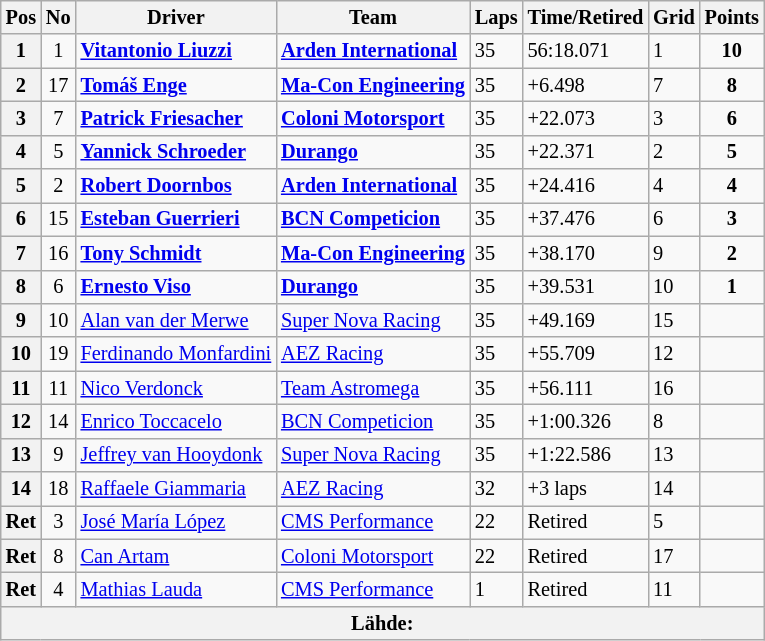<table class="wikitable" style="font-size:85%">
<tr>
<th>Pos</th>
<th>No</th>
<th>Driver</th>
<th>Team</th>
<th>Laps</th>
<th>Time/Retired</th>
<th>Grid</th>
<th>Points</th>
</tr>
<tr>
<th>1</th>
<td align="center">1</td>
<td><strong> <a href='#'>Vitantonio Liuzzi</a></strong></td>
<td><strong><a href='#'>Arden International</a></strong></td>
<td>35</td>
<td>56:18.071</td>
<td>1</td>
<td align="center"><strong>10</strong></td>
</tr>
<tr>
<th>2</th>
<td align="center">17</td>
<td><strong> <a href='#'>Tomáš Enge</a></strong></td>
<td><strong><a href='#'>Ma-Con Engineering</a></strong></td>
<td>35</td>
<td>+6.498</td>
<td>7</td>
<td align="center"><strong>8</strong></td>
</tr>
<tr>
<th>3</th>
<td align="center">7</td>
<td><strong> <a href='#'>Patrick Friesacher</a></strong></td>
<td><strong><a href='#'>Coloni Motorsport</a></strong></td>
<td>35</td>
<td>+22.073</td>
<td>3</td>
<td align="center"><strong>6</strong></td>
</tr>
<tr>
<th>4</th>
<td align="center">5</td>
<td><strong> <a href='#'>Yannick Schroeder</a></strong></td>
<td><strong><a href='#'>Durango</a></strong></td>
<td>35</td>
<td>+22.371</td>
<td>2</td>
<td align="center"><strong>5</strong></td>
</tr>
<tr>
<th>5</th>
<td align="center">2</td>
<td><strong> <a href='#'>Robert Doornbos</a></strong></td>
<td><strong><a href='#'>Arden International</a></strong></td>
<td>35</td>
<td>+24.416</td>
<td>4</td>
<td align="center"><strong>4</strong></td>
</tr>
<tr>
<th>6</th>
<td align="center">15</td>
<td><strong> <a href='#'>Esteban Guerrieri</a></strong></td>
<td><strong><a href='#'>BCN Competicion</a></strong></td>
<td>35</td>
<td>+37.476</td>
<td>6</td>
<td align="center"><strong>3</strong></td>
</tr>
<tr>
<th>7</th>
<td align="center">16</td>
<td><strong> <a href='#'>Tony Schmidt</a></strong></td>
<td><strong><a href='#'>Ma-Con Engineering</a></strong></td>
<td>35</td>
<td>+38.170</td>
<td>9</td>
<td align="center"><strong>2</strong></td>
</tr>
<tr>
<th>8</th>
<td align="center">6</td>
<td><strong> <a href='#'>Ernesto Viso</a></strong></td>
<td><strong><a href='#'>Durango</a></strong></td>
<td>35</td>
<td>+39.531</td>
<td>10</td>
<td align="center"><strong>1</strong></td>
</tr>
<tr>
<th>9</th>
<td align="center">10</td>
<td> <a href='#'>Alan van der Merwe</a></td>
<td><a href='#'>Super Nova Racing</a></td>
<td>35</td>
<td>+49.169</td>
<td>15</td>
<td></td>
</tr>
<tr>
<th>10</th>
<td align="center">19</td>
<td> <a href='#'>Ferdinando Monfardini</a></td>
<td><a href='#'>AEZ Racing</a></td>
<td>35</td>
<td>+55.709</td>
<td>12</td>
<td></td>
</tr>
<tr>
<th>11</th>
<td align="center">11</td>
<td> <a href='#'>Nico Verdonck</a></td>
<td><a href='#'>Team Astromega</a></td>
<td>35</td>
<td>+56.111</td>
<td>16</td>
<td></td>
</tr>
<tr>
<th>12</th>
<td align="center">14</td>
<td> <a href='#'>Enrico Toccacelo</a></td>
<td><a href='#'>BCN Competicion</a></td>
<td>35</td>
<td>+1:00.326</td>
<td>8</td>
<td></td>
</tr>
<tr>
<th>13</th>
<td align="center">9</td>
<td> <a href='#'>Jeffrey van Hooydonk</a></td>
<td><a href='#'>Super Nova Racing</a></td>
<td>35</td>
<td>+1:22.586</td>
<td>13</td>
<td></td>
</tr>
<tr>
<th>14</th>
<td align="center">18</td>
<td> <a href='#'>Raffaele Giammaria</a></td>
<td><a href='#'>AEZ Racing</a></td>
<td>32</td>
<td>+3 laps</td>
<td>14</td>
<td></td>
</tr>
<tr>
<th>Ret</th>
<td align="center">3</td>
<td> <a href='#'>José María López</a></td>
<td><a href='#'>CMS Performance</a></td>
<td>22</td>
<td>Retired</td>
<td>5</td>
<td></td>
</tr>
<tr>
<th>Ret</th>
<td align="center">8</td>
<td> <a href='#'>Can Artam</a></td>
<td><a href='#'>Coloni Motorsport</a></td>
<td>22</td>
<td>Retired</td>
<td>17</td>
<td></td>
</tr>
<tr>
<th>Ret</th>
<td align="center">4</td>
<td> <a href='#'>Mathias Lauda</a></td>
<td><a href='#'>CMS Performance</a></td>
<td>1</td>
<td>Retired</td>
<td>11</td>
<td></td>
</tr>
<tr>
<th colspan="8">Lähde:</th>
</tr>
</table>
